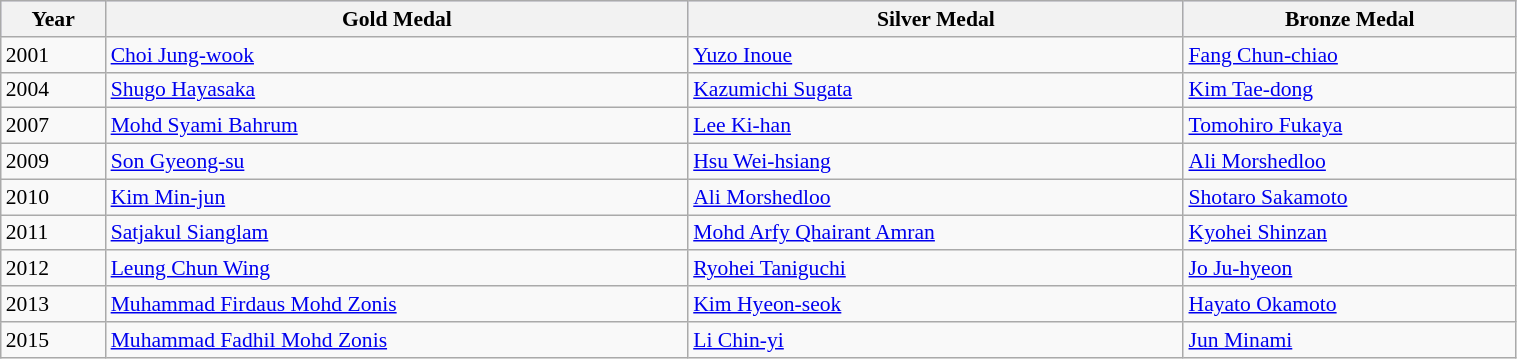<table class=wikitable style="font-size:90%" width="80%">
<tr style="background:#ccccff;">
<th>Year</th>
<th> <strong>Gold Medal</strong></th>
<th> <strong>Silver Medal</strong></th>
<th> <strong>Bronze Medal</strong></th>
</tr>
<tr>
<td>2001</td>
<td> <a href='#'>Choi Jung-wook</a></td>
<td> <a href='#'>Yuzo Inoue</a></td>
<td> <a href='#'>Fang Chun-chiao</a></td>
</tr>
<tr>
<td>2004</td>
<td> <a href='#'>Shugo Hayasaka</a></td>
<td> <a href='#'>Kazumichi Sugata</a></td>
<td> <a href='#'>Kim Tae-dong</a></td>
</tr>
<tr>
<td>2007</td>
<td> <a href='#'>Mohd Syami Bahrum</a></td>
<td> <a href='#'>Lee Ki-han</a></td>
<td> <a href='#'>Tomohiro Fukaya</a></td>
</tr>
<tr>
<td>2009</td>
<td> <a href='#'>Son Gyeong-su</a></td>
<td> <a href='#'>Hsu Wei-hsiang</a></td>
<td> <a href='#'>Ali Morshedloo</a></td>
</tr>
<tr>
<td>2010</td>
<td> <a href='#'>Kim Min-jun</a></td>
<td> <a href='#'>Ali Morshedloo</a></td>
<td> <a href='#'>Shotaro Sakamoto</a></td>
</tr>
<tr>
<td>2011</td>
<td> <a href='#'>Satjakul Sianglam</a></td>
<td> <a href='#'>Mohd Arfy Qhairant Amran</a></td>
<td> <a href='#'>Kyohei Shinzan</a></td>
</tr>
<tr>
<td>2012</td>
<td> <a href='#'>Leung Chun Wing</a></td>
<td> <a href='#'>Ryohei Taniguchi</a></td>
<td> <a href='#'>Jo Ju-hyeon</a></td>
</tr>
<tr>
<td>2013</td>
<td> <a href='#'>Muhammad Firdaus Mohd Zonis</a></td>
<td> <a href='#'>Kim Hyeon-seok</a></td>
<td> <a href='#'>Hayato Okamoto</a></td>
</tr>
<tr>
<td>2015</td>
<td> <a href='#'>Muhammad Fadhil Mohd Zonis</a></td>
<td> <a href='#'>Li Chin-yi</a></td>
<td> <a href='#'>Jun Minami</a></td>
</tr>
</table>
